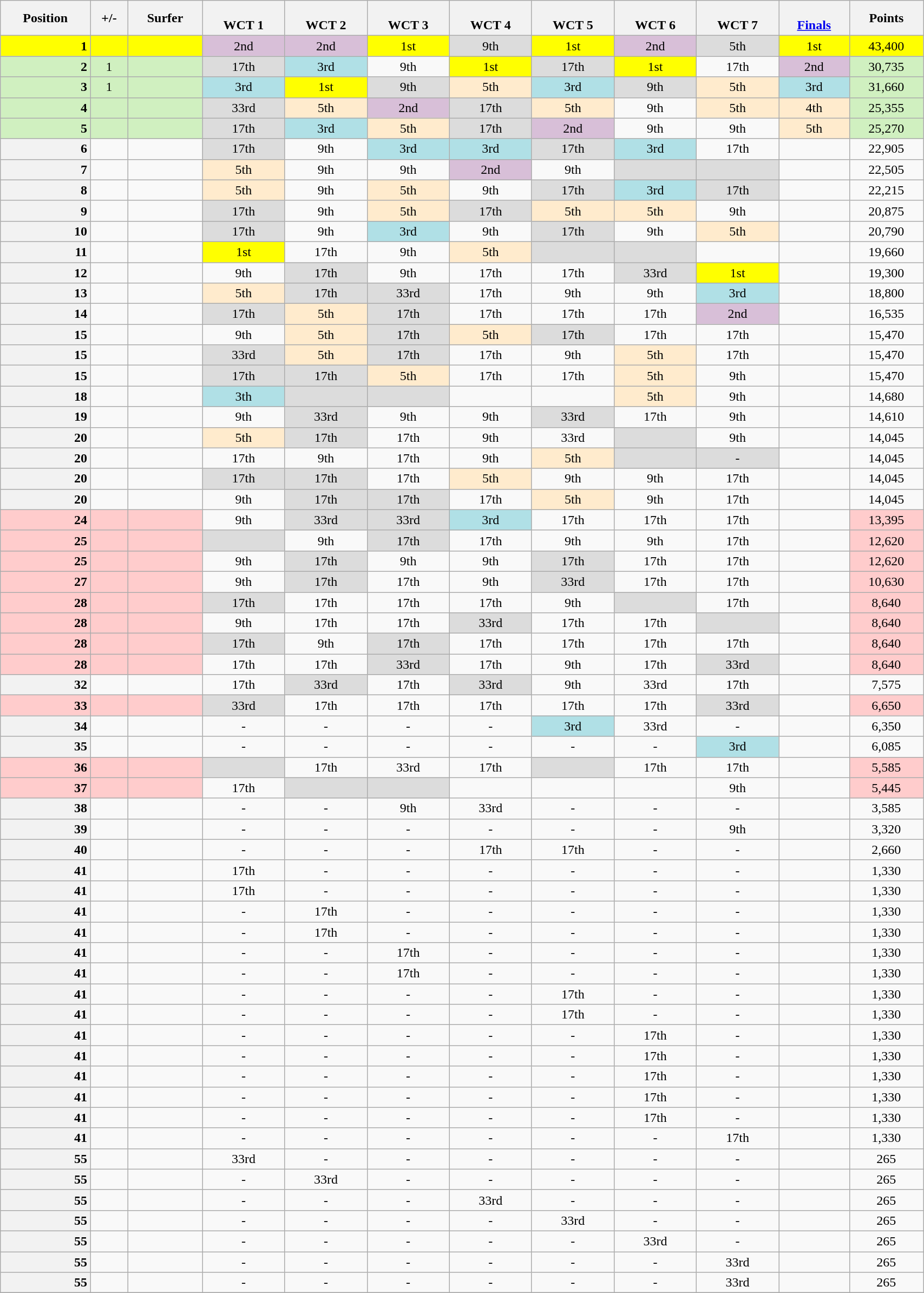<table class="wikitable" style="width:90%; text-align: center">
<tr>
<th>Position</th>
<th>+/-</th>
<th>Surfer</th>
<th><br>WCT 1</th>
<th><br>WCT 2</th>
<th><br>WCT 3</th>
<th><br>WCT 4</th>
<th><br>WCT 5</th>
<th><br>WCT 6</th>
<th><br>WCT 7</th>
<th><br><a href='#'>Finals</a></th>
<th>Points</th>
</tr>
<tr>
<th style="text-align:right;background:yellow;">1</th>
<td style="background:yellow;"></td>
<td style="text-align:left;background:yellow;"></td>
<td style="background:thistle;">2nd</td>
<td style="background:thistle;">2nd</td>
<td style="background:yellow;">1st</td>
<td style="background:#dcdcdc;">9th</td>
<td style="background:yellow;">1st</td>
<td style="background:thistle;">2nd</td>
<td style="background:#dcdcdc;">5th</td>
<td style="background:yellow;">1st</td>
<td style="background:yellow;">43,400</td>
</tr>
<tr>
<th style="text-align:right;background:#d0f0c0;">2</th>
<td style="background:#d0f0c0;">1</td>
<td style="text-align:left;background:#d0f0c0;"></td>
<td style="background:#dcdcdc;">17th</td>
<td style="background:#b0e0e6;">3rd</td>
<td>9th</td>
<td style="background:yellow;">1st</td>
<td style="background:#dcdcdc;">17th</td>
<td style="background:yellow;">1st</td>
<td>17th</td>
<td style="background:thistle;">2nd</td>
<td style="background:#d0f0c0;">30,735</td>
</tr>
<tr>
<th style="text-align:right;background:#d0f0c0;">3</th>
<td style="background:#d0f0c0;">1</td>
<td style="text-align:left;background:#d0f0c0;"></td>
<td style="background:#b0e0e6;">3rd</td>
<td style="background:yellow;">1st</td>
<td style="background:#dcdcdc;">9th</td>
<td style="background:#ffebcd;">5th</td>
<td style="background:#b0e0e6;">3rd</td>
<td style="background:#dcdcdc;">9th</td>
<td style="background:#ffebcd;">5th</td>
<td style="background:#b0e0e6;">3rd</td>
<td style="background:#d0f0c0;">31,660</td>
</tr>
<tr>
<th style="text-align:right;background:#d0f0c0;">4</th>
<td style="background:#d0f0c0;"></td>
<td style="text-align:left;background:#d0f0c0;"></td>
<td style="background:#dcdcdc;">33rd</td>
<td style="background:#ffebcd;">5th</td>
<td style="background:thistle;">2nd</td>
<td style="background:#dcdcdc;">17th</td>
<td style="background:#ffebcd;">5th</td>
<td>9th</td>
<td style="background:#ffebcd;">5th</td>
<td style="background:#ffebcd;">4th</td>
<td style="background:#d0f0c0;">25,355</td>
</tr>
<tr>
<th style="text-align:right;background:#d0f0c0;">5</th>
<td style="background:#d0f0c0;"></td>
<td style="text-align:left;background:#d0f0c0;"></td>
<td style="background:#dcdcdc;">17th</td>
<td style="background:#b0e0e6;">3rd</td>
<td style="background:#ffebcd;">5th</td>
<td style="background:#dcdcdc;">17th</td>
<td style="background:thistle;">2nd</td>
<td>9th</td>
<td>9th</td>
<td style="background:#ffebcd;">5th</td>
<td style="background:#d0f0c0;">25,270</td>
</tr>
<tr>
<th style="text-align:right;">6</th>
<td></td>
<td style="text-align:left;"></td>
<td style="background:#dcdcdc;">17th</td>
<td>9th</td>
<td style="background:#b0e0e6;">3rd</td>
<td style="background:#b0e0e6;">3rd</td>
<td style="background:#dcdcdc;">17th</td>
<td style="background:#b0e0e6;">3rd</td>
<td>17th</td>
<td></td>
<td>22,905</td>
</tr>
<tr>
<th style="text-align:right;">7</th>
<td></td>
<td style="text-align:left;"></td>
<td style="background:#ffebcd;">5th</td>
<td>9th</td>
<td>9th</td>
<td style="background:thistle;">2nd</td>
<td>9th</td>
<td style="background:#dcdcdc;"><strong></strong></td>
<td style="background:#dcdcdc;"><strong></strong></td>
<td></td>
<td>22,505</td>
</tr>
<tr>
<th style="text-align:right;">8</th>
<td></td>
<td style="text-align:left;"></td>
<td style="background:#ffebcd;">5th</td>
<td>9th</td>
<td style="background:#ffebcd;">5th</td>
<td>9th</td>
<td style="background:#dcdcdc;">17th</td>
<td style="background:#b0e0e6;">3rd</td>
<td style="background:#dcdcdc;">17th</td>
<td></td>
<td>22,215</td>
</tr>
<tr>
<th style="text-align:right;">9</th>
<td></td>
<td style="text-align:left;"></td>
<td style="background:#dcdcdc;">17th</td>
<td>9th</td>
<td style="background:#ffebcd;">5th</td>
<td style="background:#dcdcdc;">17th</td>
<td style="background:#ffebcd;">5th</td>
<td style="background:#ffebcd;">5th</td>
<td>9th</td>
<td></td>
<td>20,875</td>
</tr>
<tr>
<th style="text-align:right;">10</th>
<td></td>
<td style="text-align:left;"></td>
<td style="background:#dcdcdc;">17th</td>
<td>9th</td>
<td style="background:#b0e0e6;">3rd</td>
<td>9th</td>
<td style="background:#dcdcdc;">17th</td>
<td>9th</td>
<td style="background:#ffebcd;">5th</td>
<td></td>
<td>20,790</td>
</tr>
<tr>
<th style="text-align:right">11</th>
<td></td>
<td style="text-align:left;"></td>
<td style="background:yellow">1st</td>
<td>17th</td>
<td>9th</td>
<td style="background:#ffebcd;">5th</td>
<td style="background:#dcdcdc;"><strong></strong></td>
<td style="background:#dcdcdc;"><strong></strong></td>
<td><strong></strong></td>
<td></td>
<td>19,660</td>
</tr>
<tr>
<th style="text-align:right;">12</th>
<td></td>
<td style="text-align:left;"></td>
<td>9th</td>
<td style="background:#dcdcdc;">17th</td>
<td>9th</td>
<td>17th</td>
<td>17th</td>
<td style="background:#dcdcdc;">33rd</td>
<td style="background:yellow;">1st</td>
<td></td>
<td>19,300</td>
</tr>
<tr>
<th style="text-align:right;">13</th>
<td></td>
<td style="text-align:left;"></td>
<td style="background:#ffebcd;">5th</td>
<td style="background:#dcdcdc;">17th</td>
<td style="background:#dcdcdc;">33rd</td>
<td>17th</td>
<td>9th</td>
<td>9th</td>
<td style="background:#b0e0e6;">3rd</td>
<td></td>
<td>18,800</td>
</tr>
<tr>
<th style="text-align:right;">14</th>
<td></td>
<td style="text-align:left;"></td>
<td style="background:#dcdcdc;">17th</td>
<td style="background:#ffebcd;">5th</td>
<td style="background:#dcdcdc;">17th</td>
<td>17th</td>
<td>17th</td>
<td>17th</td>
<td style="background:thistle;">2nd</td>
<td></td>
<td>16,535</td>
</tr>
<tr>
<th style="text-align:right;">15</th>
<td></td>
<td style="text-align:left;"></td>
<td>9th</td>
<td style="background:#ffebcd;">5th</td>
<td style="background:#dcdcdc;">17th</td>
<td style="background:#ffebcd;">5th</td>
<td style="background:#dcdcdc;">17th</td>
<td>17th</td>
<td>17th</td>
<td></td>
<td>15,470</td>
</tr>
<tr>
<th style="text-align:right;">15</th>
<td></td>
<td style="text-align:left;"></td>
<td style="background:#dcdcdc;">33rd</td>
<td style="background:#ffebcd;">5th</td>
<td style="background:#dcdcdc;">17th</td>
<td>17th</td>
<td>9th</td>
<td style="background:#ffebcd;">5th</td>
<td>17th</td>
<td></td>
<td>15,470</td>
</tr>
<tr>
<th style="text-align:right;">15</th>
<td></td>
<td style="text-align:left;"></td>
<td style="background:#dcdcdc;">17th</td>
<td style="background:#dcdcdc;">17th</td>
<td style="background:#ffebcd;">5th</td>
<td>17th</td>
<td>17th</td>
<td style="background:#ffebcd;">5th</td>
<td>9th</td>
<td></td>
<td>15,470</td>
</tr>
<tr>
<th style="text-align:right;">18</th>
<td></td>
<td style="text-align:left;"></td>
<td style="background:#b0e0e6;">3th</td>
<td style="background:#dcdcdc;"><strong></strong></td>
<td style="background:#dcdcdc;"><strong></strong></td>
<td><strong></strong></td>
<td><strong></strong></td>
<td style="background:#ffebcd;">5th</td>
<td>9th</td>
<td></td>
<td>14,680</td>
</tr>
<tr>
<th style="text-align:right;">19</th>
<td></td>
<td style="text-align:left;"></td>
<td>9th</td>
<td style="background:#dcdcdc;">33rd</td>
<td>9th</td>
<td>9th</td>
<td style="background:#dcdcdc;">33rd</td>
<td>17th</td>
<td>9th</td>
<td></td>
<td>14,610</td>
</tr>
<tr>
<th style="text-align:right;">20</th>
<td></td>
<td style="text-align:left;"></td>
<td style="background:#ffebcd;">5th</td>
<td style="background:#dcdcdc;">17th</td>
<td>17th</td>
<td>9th</td>
<td>33rd</td>
<td style="background:#dcdcdc;"><strong></strong></td>
<td>9th</td>
<td></td>
<td>14,045</td>
</tr>
<tr>
<th style="text-align:right;">20</th>
<td></td>
<td style="text-align:left;"></td>
<td>17th</td>
<td>9th</td>
<td>17th</td>
<td>9th</td>
<td style="background:#ffebcd;">5th</td>
<td style="background:#dcdcdc;"><strong></strong></td>
<td style="background:#dcdcdc;">-</td>
<td></td>
<td>14,045</td>
</tr>
<tr>
<th style="text-align:right;">20</th>
<td></td>
<td style="text-align:left;"></td>
<td style="background:#dcdcdc;">17th</td>
<td style="background:#dcdcdc;">17th</td>
<td>17th</td>
<td style="background:#ffebcd;">5th</td>
<td>9th</td>
<td>9th</td>
<td>17th</td>
<td></td>
<td>14,045</td>
</tr>
<tr>
<th style="text-align:right;">20</th>
<td></td>
<td style="text-align:left;"></td>
<td>9th</td>
<td style="background:#dcdcdc;">17th</td>
<td style="background:#dcdcdc;">17th</td>
<td>17th</td>
<td style="background:#ffebcd;">5th</td>
<td>9th</td>
<td>17th</td>
<td></td>
<td>14,045</td>
</tr>
<tr>
<th style="text-align:right;background:#fcc;">24</th>
<td style="background:#fcc;"></td>
<td style="text-align:left;background:#fcc;"></td>
<td>9th</td>
<td style="background:#dcdcdc;">33rd</td>
<td style="background:#dcdcdc;">33rd</td>
<td style="background:#b0e0e6;">3rd</td>
<td>17th</td>
<td>17th</td>
<td>17th</td>
<td></td>
<td style="background:#fcc;">13,395</td>
</tr>
<tr>
<th style="text-align:right;background:#fcc;">25</th>
<td style="background:#fcc;"></td>
<td style="text-align:left;background:#fcc;"></td>
<td style="background:#dcdcdc;"><strong></strong></td>
<td>9th</td>
<td style="background:#dcdcdc;">17th</td>
<td>17th</td>
<td>9th</td>
<td>9th</td>
<td>17th</td>
<td></td>
<td style="background:#fcc;">12,620</td>
</tr>
<tr>
<th style="text-align:right;background:#fcc;">25</th>
<td style="background:#fcc;"></td>
<td style="text-align:left;background:#fcc;"></td>
<td>9th</td>
<td style="background:#dcdcdc;">17th</td>
<td>9th</td>
<td>9th</td>
<td style="background:#dcdcdc;">17th</td>
<td>17th</td>
<td>17th</td>
<td></td>
<td style="background:#fcc;">12,620</td>
</tr>
<tr>
<th style="text-align:right;background:#fcc;">27</th>
<td style="background:#fcc;"></td>
<td style="text-align:left;background:#fcc;"></td>
<td>9th</td>
<td style="background:#dcdcdc;">17th</td>
<td>17th</td>
<td>9th</td>
<td style="background:#dcdcdc;">33rd</td>
<td>17th</td>
<td>17th</td>
<td></td>
<td style="background:#fcc;">10,630</td>
</tr>
<tr>
<th style="text-align:right;background:#fcc;">28</th>
<td style="background:#fcc;"></td>
<td style="text-align:left;background:#fcc;"></td>
<td style="background:#dcdcdc;">17th</td>
<td>17th</td>
<td>17th</td>
<td>17th</td>
<td>9th</td>
<td style="background:#dcdcdc;"><strong></strong></td>
<td>17th</td>
<td></td>
<td style="background:#fcc;">8,640</td>
</tr>
<tr>
<th style="text-align:right;background:#fcc;">28</th>
<td style="background:#fcc;"></td>
<td style="text-align:left;background:#fcc;"></td>
<td>9th</td>
<td>17th</td>
<td>17th</td>
<td style="background:#dcdcdc;">33rd</td>
<td>17th</td>
<td>17th</td>
<td style="background:#dcdcdc;"><strong></strong></td>
<td></td>
<td style="background:#fcc;">8,640</td>
</tr>
<tr>
<th style="text-align:right;background:#fcc;">28</th>
<td style="background:#fcc;"></td>
<td style="text-align:left;background:#fcc;"></td>
<td style="background:#dcdcdc;">17th</td>
<td>9th</td>
<td style="background:#dcdcdc;">17th</td>
<td>17th</td>
<td>17th</td>
<td>17th</td>
<td>17th</td>
<td></td>
<td style="background:#fcc;">8,640</td>
</tr>
<tr>
<th style="text-align:right;background:#fcc;">28</th>
<td style="background:#fcc;"></td>
<td style="text-align:left;background:#fcc;"></td>
<td>17th</td>
<td>17th</td>
<td style="background:#dcdcdc;">33rd</td>
<td>17th</td>
<td>9th</td>
<td>17th</td>
<td style="background:#dcdcdc;">33rd</td>
<td></td>
<td style="background:#fcc;">8,640</td>
</tr>
<tr>
<th style="text-align:right;">32</th>
<td></td>
<td style="text-align:left;"></td>
<td>17th</td>
<td style="background:#dcdcdc;">33rd</td>
<td>17th</td>
<td style="background:#dcdcdc;">33rd</td>
<td>9th</td>
<td>33rd</td>
<td>17th</td>
<td></td>
<td>7,575</td>
</tr>
<tr>
<th style="text-align:right;background:#fcc;">33</th>
<td style="background:#fcc;"></td>
<td style="text-align:left;background:#fcc;"></td>
<td style="background:#dcdcdc;">33rd</td>
<td>17th</td>
<td>17th</td>
<td>17th</td>
<td>17th</td>
<td>17th</td>
<td style="background:#dcdcdc;">33rd</td>
<td></td>
<td style="background:#fcc;">6,650</td>
</tr>
<tr>
<th style="text-align:right;">34</th>
<td></td>
<td style="text-align:left;"></td>
<td>-</td>
<td>-</td>
<td>-</td>
<td>-</td>
<td style="background:#b0e0e6;">3rd</td>
<td>33rd</td>
<td>-</td>
<td></td>
<td>6,350</td>
</tr>
<tr>
<th style="text-align:right;">35</th>
<td></td>
<td style="text-align:left;"></td>
<td>-</td>
<td>-</td>
<td>-</td>
<td>-</td>
<td>-</td>
<td>-</td>
<td style="background:#b0e0e6;">3rd</td>
<td></td>
<td>6,085</td>
</tr>
<tr>
<th style="text-align:right;background:#fcc;">36</th>
<td style="background:#fcc;"></td>
<td style="text-align:left;background:#fcc;"></td>
<td style="background:#dcdcdc;"><strong></strong></td>
<td>17th</td>
<td>33rd</td>
<td>17th</td>
<td style="background:#dcdcdc;"><strong></strong></td>
<td>17th</td>
<td>17th</td>
<td></td>
<td style="background:#fcc;">5,585</td>
</tr>
<tr>
<th style="text-align:right;background:#fcc;">37</th>
<td style="background:#fcc;"></td>
<td style="text-align:left;background:#fcc;"></td>
<td>17th</td>
<td style="background:#dcdcdc;"><strong></strong></td>
<td style="background:#dcdcdc;"><strong></strong></td>
<td><strong></strong></td>
<td><strong></strong></td>
<td><strong></strong></td>
<td>9th</td>
<td></td>
<td style="background:#fcc;">5,445</td>
</tr>
<tr>
<th style="text-align:right;">38</th>
<td></td>
<td style="text-align:left;"></td>
<td>-</td>
<td>-</td>
<td>9th</td>
<td>33rd</td>
<td>-</td>
<td>-</td>
<td>-</td>
<td></td>
<td>3,585</td>
</tr>
<tr>
<th style="text-align:right;">39</th>
<td></td>
<td style="text-align:left;"></td>
<td>-</td>
<td>-</td>
<td>-</td>
<td>-</td>
<td>-</td>
<td>-</td>
<td>9th</td>
<td></td>
<td>3,320</td>
</tr>
<tr>
<th style="text-align:right;">40</th>
<td></td>
<td style="text-align:left;"></td>
<td>-</td>
<td>-</td>
<td>-</td>
<td>17th</td>
<td>17th</td>
<td>-</td>
<td>-</td>
<td></td>
<td>2,660</td>
</tr>
<tr>
<th style="text-align:right;">41</th>
<td></td>
<td style="text-align:left;"></td>
<td>17th</td>
<td>-</td>
<td>-</td>
<td>-</td>
<td>-</td>
<td>-</td>
<td>-</td>
<td></td>
<td>1,330</td>
</tr>
<tr>
<th style="text-align:right;">41</th>
<td></td>
<td style="text-align:left;"></td>
<td>17th</td>
<td>-</td>
<td>-</td>
<td>-</td>
<td>-</td>
<td>-</td>
<td>-</td>
<td></td>
<td>1,330</td>
</tr>
<tr>
<th style="text-align:right;">41</th>
<td></td>
<td style="text-align:left;"></td>
<td>-</td>
<td>17th</td>
<td>-</td>
<td>-</td>
<td>-</td>
<td>-</td>
<td>-</td>
<td></td>
<td>1,330</td>
</tr>
<tr>
<th style="text-align:right;">41</th>
<td></td>
<td style="text-align:left;"></td>
<td>-</td>
<td>17th</td>
<td>-</td>
<td>-</td>
<td>-</td>
<td>-</td>
<td>-</td>
<td></td>
<td>1,330</td>
</tr>
<tr>
<th style="text-align:right;">41</th>
<td></td>
<td style="text-align:left;"></td>
<td>-</td>
<td>-</td>
<td>17th</td>
<td>-</td>
<td>-</td>
<td>-</td>
<td>-</td>
<td></td>
<td>1,330</td>
</tr>
<tr>
<th style="text-align:right;">41</th>
<td></td>
<td style="text-align:left;"></td>
<td>-</td>
<td>-</td>
<td>17th</td>
<td>-</td>
<td>-</td>
<td>-</td>
<td>-</td>
<td></td>
<td>1,330</td>
</tr>
<tr>
<th style="text-align:right;">41</th>
<td></td>
<td style="text-align:left;"></td>
<td>-</td>
<td>-</td>
<td>-</td>
<td>-</td>
<td>17th</td>
<td>-</td>
<td>-</td>
<td></td>
<td>1,330</td>
</tr>
<tr>
<th style="text-align:right;">41</th>
<td></td>
<td style="text-align:left;"></td>
<td>-</td>
<td>-</td>
<td>-</td>
<td>-</td>
<td>17th</td>
<td>-</td>
<td>-</td>
<td></td>
<td>1,330</td>
</tr>
<tr>
<th style="text-align:right;">41</th>
<td></td>
<td style="text-align:left;"></td>
<td>-</td>
<td>-</td>
<td>-</td>
<td>-</td>
<td>-</td>
<td>17th</td>
<td>-</td>
<td></td>
<td>1,330</td>
</tr>
<tr>
<th style="text-align:right;">41</th>
<td></td>
<td style="text-align:left;"></td>
<td>-</td>
<td>-</td>
<td>-</td>
<td>-</td>
<td>-</td>
<td>17th</td>
<td>-</td>
<td></td>
<td>1,330</td>
</tr>
<tr>
<th style="text-align:right;">41</th>
<td></td>
<td style="text-align:left;"></td>
<td>-</td>
<td>-</td>
<td>-</td>
<td>-</td>
<td>-</td>
<td>17th</td>
<td>-</td>
<td></td>
<td>1,330</td>
</tr>
<tr>
<th style="text-align:right;">41</th>
<td></td>
<td style="text-align:left;"></td>
<td>-</td>
<td>-</td>
<td>-</td>
<td>-</td>
<td>-</td>
<td>17th</td>
<td>-</td>
<td></td>
<td>1,330</td>
</tr>
<tr>
<th style="text-align:right;">41</th>
<td></td>
<td style="text-align:left;"></td>
<td>-</td>
<td>-</td>
<td>-</td>
<td>-</td>
<td>-</td>
<td>17th</td>
<td>-</td>
<td></td>
<td>1,330</td>
</tr>
<tr>
<th style="text-align:right;">41</th>
<td></td>
<td style="text-align:left;"></td>
<td>-</td>
<td>-</td>
<td>-</td>
<td>-</td>
<td>-</td>
<td>-</td>
<td>17th</td>
<td></td>
<td>1,330</td>
</tr>
<tr>
<th style="text-align:right;">55</th>
<td></td>
<td style="text-align:left;"></td>
<td>33rd</td>
<td>-</td>
<td>-</td>
<td>-</td>
<td>-</td>
<td>-</td>
<td>-</td>
<td></td>
<td>265</td>
</tr>
<tr>
<th style="text-align:right;">55</th>
<td></td>
<td style="text-align:left;"></td>
<td>-</td>
<td>33rd</td>
<td>-</td>
<td>-</td>
<td>-</td>
<td>-</td>
<td>-</td>
<td></td>
<td>265</td>
</tr>
<tr>
<th style="text-align:right;">55</th>
<td></td>
<td style="text-align:left;"></td>
<td>-</td>
<td>-</td>
<td>-</td>
<td>33rd</td>
<td>-</td>
<td>-</td>
<td>-</td>
<td></td>
<td>265</td>
</tr>
<tr>
<th style="text-align:right;">55</th>
<td></td>
<td style="text-align:left;"></td>
<td>-</td>
<td>-</td>
<td>-</td>
<td>-</td>
<td>33rd</td>
<td>-</td>
<td>-</td>
<td></td>
<td>265</td>
</tr>
<tr>
<th style="text-align:right;">55</th>
<td></td>
<td style="text-align:left;"></td>
<td>-</td>
<td>-</td>
<td>-</td>
<td>-</td>
<td>-</td>
<td>33rd</td>
<td>-</td>
<td></td>
<td>265</td>
</tr>
<tr>
<th style="text-align:right;">55</th>
<td></td>
<td style="text-align:left;"></td>
<td>-</td>
<td>-</td>
<td>-</td>
<td>-</td>
<td>-</td>
<td>-</td>
<td>33rd</td>
<td></td>
<td>265</td>
</tr>
<tr>
<th style="text-align:right;">55</th>
<td></td>
<td style="text-align:left;"></td>
<td>-</td>
<td>-</td>
<td>-</td>
<td>-</td>
<td>-</td>
<td>-</td>
<td>33rd</td>
<td></td>
<td>265</td>
</tr>
<tr>
</tr>
</table>
